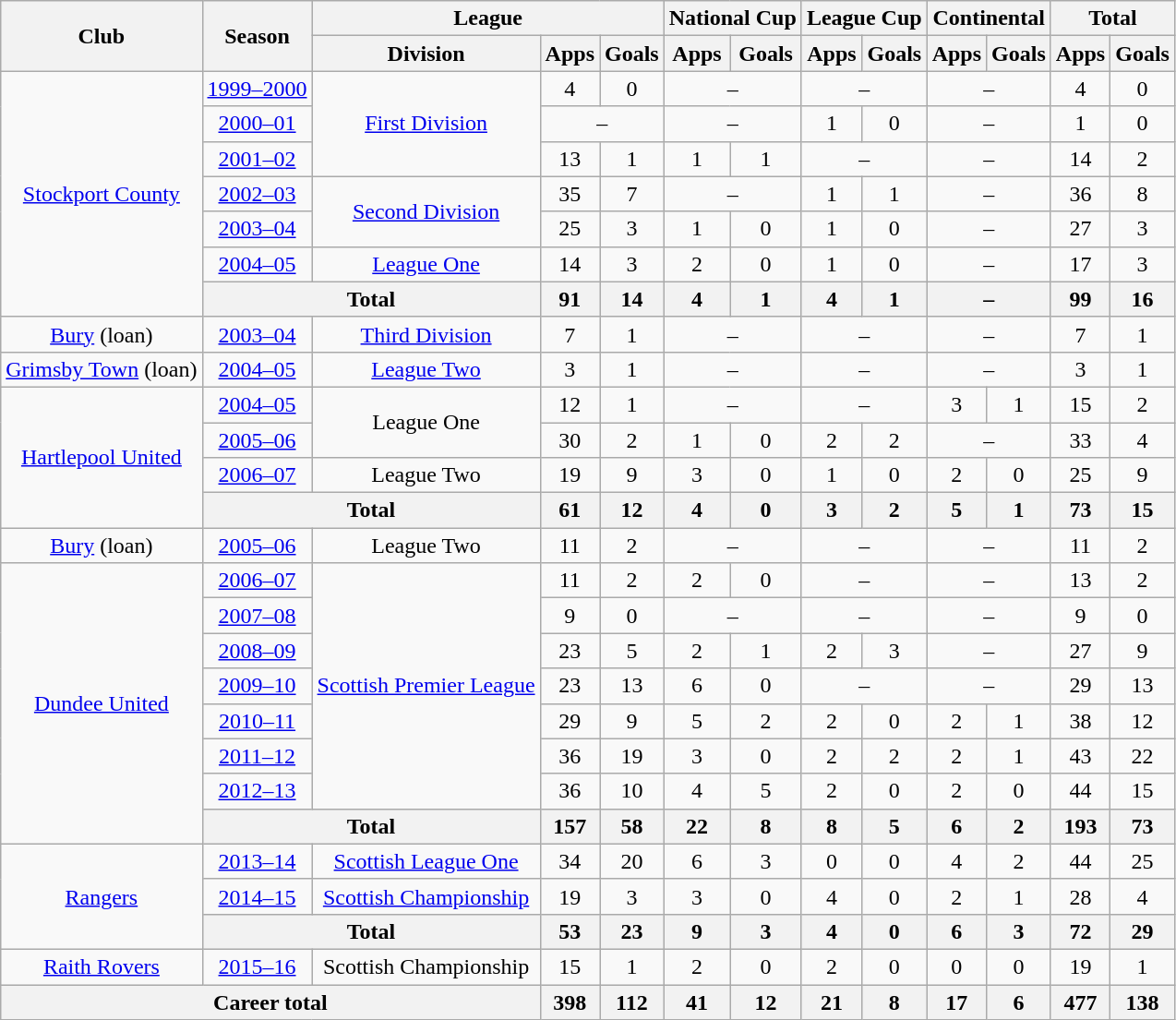<table class="wikitable" style="text-align:center">
<tr>
<th rowspan="2">Club</th>
<th rowspan="2">Season</th>
<th colspan="3">League</th>
<th colspan="2">National Cup</th>
<th colspan="2">League Cup</th>
<th colspan="2">Continental</th>
<th colspan="2">Total</th>
</tr>
<tr>
<th>Division</th>
<th>Apps</th>
<th>Goals</th>
<th>Apps</th>
<th>Goals</th>
<th>Apps</th>
<th>Goals</th>
<th>Apps</th>
<th>Goals</th>
<th>Apps</th>
<th>Goals</th>
</tr>
<tr>
<td rowspan="7"><a href='#'>Stockport County</a></td>
<td><a href='#'>1999–2000</a></td>
<td rowspan="3"><a href='#'>First Division</a></td>
<td>4</td>
<td>0</td>
<td colspan="2">–</td>
<td colspan="2">–</td>
<td colspan="2">–</td>
<td>4</td>
<td>0</td>
</tr>
<tr>
<td><a href='#'>2000–01</a></td>
<td colspan="2">–</td>
<td colspan="2">–</td>
<td>1</td>
<td>0</td>
<td colspan="2">–</td>
<td>1</td>
<td>0</td>
</tr>
<tr>
<td><a href='#'>2001–02</a></td>
<td>13</td>
<td>1</td>
<td>1</td>
<td>1</td>
<td colspan="2">–</td>
<td colspan="2">–</td>
<td>14</td>
<td>2</td>
</tr>
<tr>
<td><a href='#'>2002–03</a></td>
<td rowspan="2"><a href='#'>Second Division</a></td>
<td>35</td>
<td>7</td>
<td colspan="2">–</td>
<td>1</td>
<td>1</td>
<td colspan="2">–</td>
<td>36</td>
<td>8</td>
</tr>
<tr>
<td><a href='#'>2003–04</a></td>
<td>25</td>
<td>3</td>
<td>1</td>
<td>0</td>
<td>1</td>
<td>0</td>
<td colspan="2">–</td>
<td>27</td>
<td>3</td>
</tr>
<tr>
<td><a href='#'>2004–05</a></td>
<td><a href='#'>League One</a></td>
<td>14</td>
<td>3</td>
<td>2</td>
<td>0</td>
<td>1</td>
<td>0</td>
<td colspan="2">–</td>
<td>17</td>
<td>3</td>
</tr>
<tr>
<th colspan="2">Total</th>
<th>91</th>
<th>14</th>
<th>4</th>
<th>1</th>
<th>4</th>
<th>1</th>
<th colspan="2">–</th>
<th>99</th>
<th>16</th>
</tr>
<tr>
<td><a href='#'>Bury</a> (loan)</td>
<td><a href='#'>2003–04</a></td>
<td><a href='#'>Third Division</a></td>
<td>7</td>
<td>1</td>
<td colspan="2">–</td>
<td colspan="2">–</td>
<td colspan="2">–</td>
<td>7</td>
<td>1</td>
</tr>
<tr>
<td><a href='#'>Grimsby Town</a> (loan)</td>
<td><a href='#'>2004–05</a></td>
<td><a href='#'>League Two</a></td>
<td>3</td>
<td>1</td>
<td colspan="2">–</td>
<td colspan="2">–</td>
<td colspan="2">–</td>
<td>3</td>
<td>1</td>
</tr>
<tr>
<td rowspan="4"><a href='#'>Hartlepool United</a></td>
<td><a href='#'>2004–05</a></td>
<td rowspan="2">League One</td>
<td>12</td>
<td>1</td>
<td colspan="2">–</td>
<td colspan="2">–</td>
<td>3</td>
<td>1</td>
<td>15</td>
<td>2</td>
</tr>
<tr>
<td><a href='#'>2005–06</a></td>
<td>30</td>
<td>2</td>
<td>1</td>
<td>0</td>
<td>2</td>
<td>2</td>
<td colspan="2">–</td>
<td>33</td>
<td>4</td>
</tr>
<tr>
<td><a href='#'>2006–07</a></td>
<td>League Two</td>
<td>19</td>
<td>9</td>
<td>3</td>
<td>0</td>
<td>1</td>
<td>0</td>
<td>2</td>
<td>0</td>
<td>25</td>
<td>9</td>
</tr>
<tr>
<th colspan="2">Total</th>
<th>61</th>
<th>12</th>
<th>4</th>
<th>0</th>
<th>3</th>
<th>2</th>
<th>5</th>
<th>1</th>
<th>73</th>
<th>15</th>
</tr>
<tr>
<td><a href='#'>Bury</a> (loan)</td>
<td><a href='#'>2005–06</a></td>
<td>League Two</td>
<td>11</td>
<td>2</td>
<td colspan="2">–</td>
<td colspan="2">–</td>
<td colspan="2">–</td>
<td>11</td>
<td>2</td>
</tr>
<tr>
<td rowspan="8"><a href='#'>Dundee United</a></td>
<td><a href='#'>2006–07</a></td>
<td rowspan="7"><a href='#'>Scottish Premier League</a></td>
<td>11</td>
<td>2</td>
<td>2</td>
<td>0</td>
<td colspan="2">–</td>
<td colspan="2">–</td>
<td>13</td>
<td>2</td>
</tr>
<tr>
<td><a href='#'>2007–08</a></td>
<td>9</td>
<td>0</td>
<td colspan="2">–</td>
<td colspan="2">–</td>
<td colspan="2">–</td>
<td>9</td>
<td>0</td>
</tr>
<tr>
<td><a href='#'>2008–09</a></td>
<td>23</td>
<td>5</td>
<td>2</td>
<td>1</td>
<td>2</td>
<td>3</td>
<td colspan="2">–</td>
<td>27</td>
<td>9</td>
</tr>
<tr>
<td><a href='#'>2009–10</a></td>
<td>23</td>
<td>13</td>
<td>6</td>
<td>0</td>
<td colspan="2">–</td>
<td colspan="2">–</td>
<td>29</td>
<td>13</td>
</tr>
<tr>
<td><a href='#'>2010–11</a></td>
<td>29</td>
<td>9</td>
<td>5</td>
<td>2</td>
<td>2</td>
<td>0</td>
<td>2</td>
<td>1</td>
<td>38</td>
<td>12</td>
</tr>
<tr>
<td><a href='#'>2011–12</a></td>
<td>36</td>
<td>19</td>
<td>3</td>
<td>0</td>
<td>2</td>
<td>2</td>
<td>2</td>
<td>1</td>
<td>43</td>
<td>22</td>
</tr>
<tr>
<td><a href='#'>2012–13</a></td>
<td>36</td>
<td>10</td>
<td>4</td>
<td>5</td>
<td>2</td>
<td>0</td>
<td>2</td>
<td>0</td>
<td>44</td>
<td>15</td>
</tr>
<tr>
<th colspan="2">Total</th>
<th>157</th>
<th>58</th>
<th>22</th>
<th>8</th>
<th>8</th>
<th>5</th>
<th>6</th>
<th>2</th>
<th>193</th>
<th>73</th>
</tr>
<tr>
<td rowspan="3"><a href='#'>Rangers</a></td>
<td><a href='#'>2013–14</a></td>
<td><a href='#'>Scottish League One</a></td>
<td>34</td>
<td>20</td>
<td>6</td>
<td>3</td>
<td>0</td>
<td>0</td>
<td>4</td>
<td>2</td>
<td>44</td>
<td>25</td>
</tr>
<tr>
<td><a href='#'>2014–15</a></td>
<td><a href='#'>Scottish Championship</a></td>
<td>19</td>
<td>3</td>
<td>3</td>
<td>0</td>
<td>4</td>
<td>0</td>
<td>2</td>
<td>1</td>
<td>28</td>
<td>4</td>
</tr>
<tr>
<th colspan="2">Total</th>
<th>53</th>
<th>23</th>
<th>9</th>
<th>3</th>
<th>4</th>
<th>0</th>
<th>6</th>
<th>3</th>
<th>72</th>
<th>29</th>
</tr>
<tr>
<td><a href='#'>Raith Rovers</a></td>
<td><a href='#'>2015–16</a></td>
<td>Scottish Championship</td>
<td>15</td>
<td>1</td>
<td>2</td>
<td>0</td>
<td>2</td>
<td>0</td>
<td>0</td>
<td>0</td>
<td>19</td>
<td>1</td>
</tr>
<tr>
<th colspan="3">Career total</th>
<th>398</th>
<th>112</th>
<th>41</th>
<th>12</th>
<th>21</th>
<th>8</th>
<th>17</th>
<th>6</th>
<th>477</th>
<th>138</th>
</tr>
</table>
